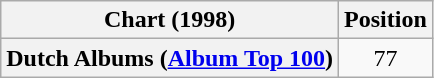<table class="wikitable plainrowheaders" style="text-align:center">
<tr>
<th scope="col">Chart (1998)</th>
<th scope="col">Position</th>
</tr>
<tr>
<th scope="row">Dutch Albums (<a href='#'>Album Top 100</a>)</th>
<td>77</td>
</tr>
</table>
